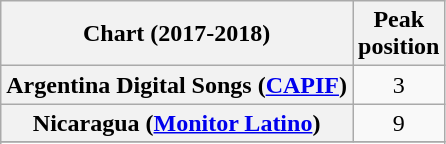<table class="wikitable sortable plainrowheaders" style="text-align:center">
<tr>
<th>Chart (2017-2018)</th>
<th>Peak<br>position</th>
</tr>
<tr>
<th scope="row">Argentina Digital Songs (<a href='#'>CAPIF</a>)</th>
<td>3</td>
</tr>
<tr>
<th scope="row">Nicaragua (<a href='#'>Monitor Latino</a>)</th>
<td>9</td>
</tr>
<tr>
</tr>
<tr>
</tr>
</table>
